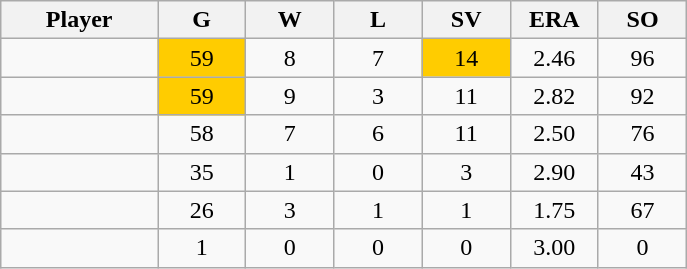<table class="wikitable sortable">
<tr>
<th bgcolor="#DDDDFF" width="16%">Player</th>
<th bgcolor="#DDDDFF" width="9%">G</th>
<th bgcolor="#DDDDFF" width="9%">W</th>
<th bgcolor="#DDDDFF" width="9%">L</th>
<th bgcolor="#DDDDFF" width="9%">SV</th>
<th bgcolor="#DDDDFF" width="9%">ERA</th>
<th bgcolor="#DDDDFF" width="9%">SO</th>
</tr>
<tr align="center">
<td></td>
<td bgcolor=#ffcc00>59</td>
<td>8</td>
<td>7</td>
<td bgcolor=#ffcc00>14</td>
<td>2.46</td>
<td>96</td>
</tr>
<tr align=center>
<td></td>
<td bgcolor=#ffcc00>59</td>
<td>9</td>
<td>3</td>
<td>11</td>
<td>2.82</td>
<td>92</td>
</tr>
<tr align="center">
<td></td>
<td>58</td>
<td>7</td>
<td>6</td>
<td>11</td>
<td>2.50</td>
<td>76</td>
</tr>
<tr align="center">
<td></td>
<td>35</td>
<td>1</td>
<td>0</td>
<td>3</td>
<td>2.90</td>
<td>43</td>
</tr>
<tr align="center">
<td></td>
<td>26</td>
<td>3</td>
<td>1</td>
<td>1</td>
<td>1.75</td>
<td>67</td>
</tr>
<tr align="center">
<td></td>
<td>1</td>
<td>0</td>
<td>0</td>
<td>0</td>
<td>3.00</td>
<td>0</td>
</tr>
</table>
